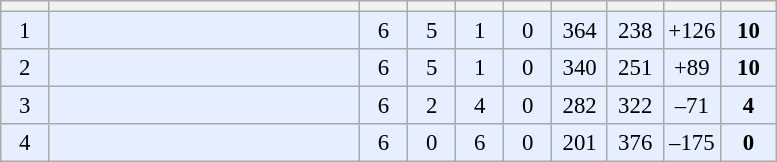<table class="wikitable" style="text-align:center; font-size:95%">
<tr>
<th width="25"></th>
<th width="200"></th>
<th width="25"></th>
<th width="25"></th>
<th width="25"></th>
<th width="25"></th>
<th width="30"></th>
<th width="30"></th>
<th width="30"></th>
<th width="30"></th>
</tr>
<tr style="background:#e6efff">
<td>1</td>
<td style="text-align:left"></td>
<td>6</td>
<td>5</td>
<td>1</td>
<td>0</td>
<td>364</td>
<td>238</td>
<td>+126</td>
<td><strong>10</strong></td>
</tr>
<tr style="background:#e6efff">
<td>2</td>
<td style="text-align:left"></td>
<td>6</td>
<td>5</td>
<td>1</td>
<td>0</td>
<td>340</td>
<td>251</td>
<td>+89</td>
<td><strong>10</strong></td>
</tr>
<tr style="background:#e6efff">
<td>3</td>
<td style="text-align:left"></td>
<td>6</td>
<td>2</td>
<td>4</td>
<td>0</td>
<td>282</td>
<td>322</td>
<td>–71</td>
<td><strong>4</strong></td>
</tr>
<tr style="background:#e6efff">
<td>4</td>
<td style="text-align:left"></td>
<td>6</td>
<td>0</td>
<td>6</td>
<td>0</td>
<td>201</td>
<td>376</td>
<td>–175</td>
<td><strong>0</strong></td>
</tr>
</table>
